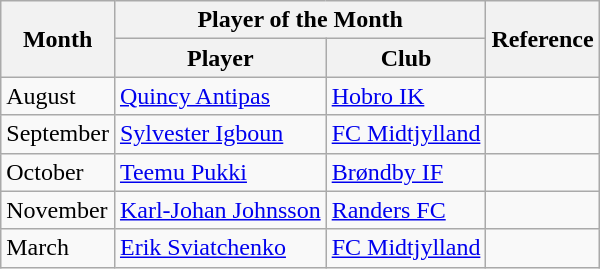<table class="wikitable">
<tr>
<th rowspan="2">Month</th>
<th colspan="2">Player of the Month</th>
<th rowspan="2">Reference</th>
</tr>
<tr>
<th>Player</th>
<th>Club</th>
</tr>
<tr>
<td>August</td>
<td> <a href='#'>Quincy Antipas</a></td>
<td><a href='#'>Hobro IK</a></td>
<td align=center></td>
</tr>
<tr>
<td>September</td>
<td> <a href='#'>Sylvester Igboun</a></td>
<td><a href='#'>FC Midtjylland</a></td>
<td align=center></td>
</tr>
<tr>
<td>October</td>
<td> <a href='#'>Teemu Pukki</a></td>
<td><a href='#'>Brøndby IF</a></td>
<td align=center></td>
</tr>
<tr>
<td>November</td>
<td> <a href='#'>Karl-Johan Johnsson</a></td>
<td><a href='#'>Randers FC</a></td>
<td align=center></td>
</tr>
<tr>
<td>March</td>
<td> <a href='#'>Erik Sviatchenko</a></td>
<td><a href='#'>FC Midtjylland</a></td>
<td align=center></td>
</tr>
</table>
